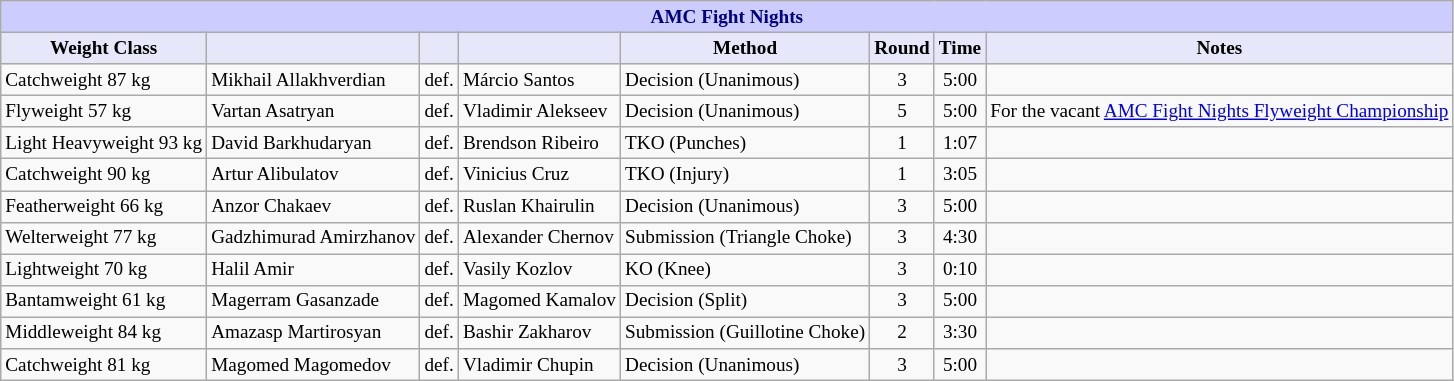<table class="wikitable" style="font-size: 80%;">
<tr>
<th colspan="8" style="background-color: #ccf; color: #000080; text-align: center;">AMC Fight Nights</th>
</tr>
<tr>
<th colspan="1" style="background-color: #E6E8FA; color: #000000; text-align: center;">Weight Class</th>
<th colspan="1" style="background-color: #E6E8FA; color: #000000; text-align: center;"></th>
<th colspan="1" style="background-color: #E6E8FA; color: #000000; text-align: center;"></th>
<th colspan="1" style="background-color: #E6E8FA; color: #000000; text-align: center;"></th>
<th colspan="1" style="background-color: #E6E8FA; color: #000000; text-align: center;">Method</th>
<th colspan="1" style="background-color: #E6E8FA; color: #000000; text-align: center;">Round</th>
<th colspan="1" style="background-color: #E6E8FA; color: #000000; text-align: center;">Time</th>
<th colspan="1" style="background-color: #E6E8FA; color: #000000; text-align: center;">Notes</th>
</tr>
<tr>
<td>Catchweight 87 kg</td>
<td> Mikhail Allakhverdian</td>
<td align=center>def.</td>
<td> Márcio Santos</td>
<td>Decision (Unanimous)</td>
<td align=center>3</td>
<td align=center>5:00</td>
<td></td>
</tr>
<tr>
<td>Flyweight 57 kg</td>
<td> Vartan Asatryan</td>
<td align=center>def.</td>
<td> Vladimir Alekseev</td>
<td>Decision (Unanimous)</td>
<td align=center>5</td>
<td align=center>5:00</td>
<td>For the vacant <a href='#'>AMC Fight Nights Flyweight Championship</a></td>
</tr>
<tr>
<td>Light Heavyweight 93 kg</td>
<td> David Barkhudaryan</td>
<td align=center>def.</td>
<td> Brendson Ribeiro</td>
<td>TKO (Punches)</td>
<td align=center>1</td>
<td align=center>1:07</td>
<td></td>
</tr>
<tr>
<td>Catchweight 90 kg</td>
<td> Artur Alibulatov</td>
<td align=center>def.</td>
<td> Vinicius Cruz</td>
<td>TKO (Injury)</td>
<td align=center>1</td>
<td align=center>3:05</td>
<td></td>
</tr>
<tr>
<td>Featherweight 66 kg</td>
<td> Anzor Chakaev</td>
<td align="center">def.</td>
<td> Ruslan Khairulin</td>
<td>Decision (Unanimous)</td>
<td align="center">3</td>
<td align="center">5:00</td>
<td></td>
</tr>
<tr>
<td>Welterweight 77 kg</td>
<td> Gadzhimurad Amirzhanov</td>
<td align="center">def.</td>
<td> Alexander Chernov</td>
<td>Submission (Triangle Choke)</td>
<td align="center">3</td>
<td align="center">4:30</td>
<td></td>
</tr>
<tr>
<td>Lightweight 70 kg</td>
<td> Halil Amir</td>
<td align=center>def.</td>
<td> Vasily Kozlov</td>
<td>KO (Knee)</td>
<td align=center>3</td>
<td align=center>0:10</td>
<td></td>
</tr>
<tr>
<td>Bantamweight 61 kg</td>
<td> Magerram Gasanzade</td>
<td align=center>def.</td>
<td> Magomed Kamalov</td>
<td>Decision (Split)</td>
<td align=center>3</td>
<td align=center>5:00</td>
<td></td>
</tr>
<tr>
<td>Middleweight 84 kg</td>
<td> Amazasp Martirosyan</td>
<td align=center>def.</td>
<td> Bashir Zakharov</td>
<td>Submission (Guillotine Choke)</td>
<td align=center>2</td>
<td align=center>3:30</td>
<td></td>
</tr>
<tr>
<td>Catchweight 81 kg</td>
<td> Magomed Magomedov</td>
<td align=center>def.</td>
<td> Vladimir Chupin</td>
<td>Decision (Unanimous)</td>
<td align=center>3</td>
<td align=center>5:00</td>
<td></td>
</tr>
</table>
